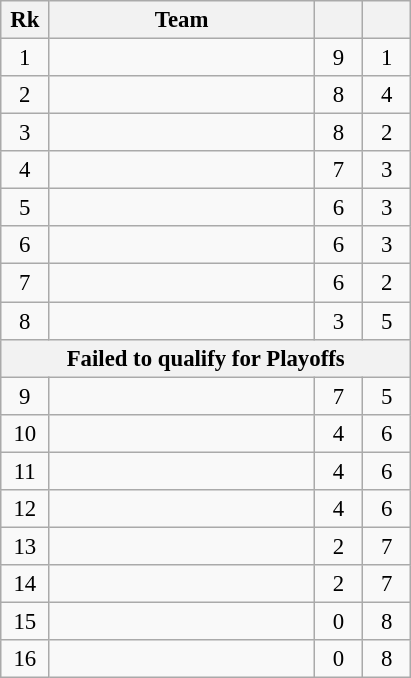<table class=wikitable style="text-align:center; font-size:95%">
<tr>
<th width=25>Rk</th>
<th width=170>Team</th>
<th width=25></th>
<th width=25></th>
</tr>
<tr>
<td>1</td>
<td align=left></td>
<td>9</td>
<td>1</td>
</tr>
<tr>
<td>2</td>
<td align=left></td>
<td>8</td>
<td>4</td>
</tr>
<tr>
<td>3</td>
<td align=left></td>
<td>8</td>
<td>2</td>
</tr>
<tr>
<td>4</td>
<td align=left></td>
<td>7</td>
<td>3</td>
</tr>
<tr>
<td>5</td>
<td align=left></td>
<td>6</td>
<td>3</td>
</tr>
<tr>
<td>6</td>
<td align=left></td>
<td>6</td>
<td>3</td>
</tr>
<tr>
<td>7</td>
<td align=left></td>
<td>6</td>
<td>2</td>
</tr>
<tr>
<td>8</td>
<td align=left></td>
<td>3</td>
<td>5</td>
</tr>
<tr>
<th colspan="8">Failed to qualify for Playoffs</th>
</tr>
<tr>
<td>9</td>
<td align=left></td>
<td>7</td>
<td>5</td>
</tr>
<tr>
<td>10</td>
<td align=left></td>
<td>4</td>
<td>6</td>
</tr>
<tr>
<td>11</td>
<td align=left></td>
<td>4</td>
<td>6</td>
</tr>
<tr>
<td>12</td>
<td align=left></td>
<td>4</td>
<td>6</td>
</tr>
<tr>
<td>13</td>
<td align=left></td>
<td>2</td>
<td>7</td>
</tr>
<tr>
<td>14</td>
<td align=left></td>
<td>2</td>
<td>7</td>
</tr>
<tr>
<td>15</td>
<td align=left></td>
<td>0</td>
<td>8</td>
</tr>
<tr>
<td>16</td>
<td align=left></td>
<td>0</td>
<td>8</td>
</tr>
</table>
